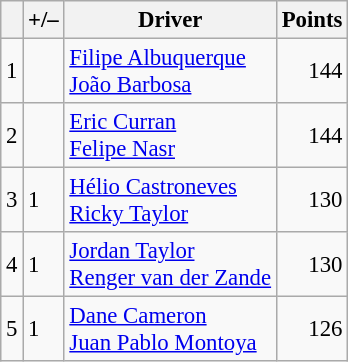<table class="wikitable" style="font-size: 95%;">
<tr>
<th scope="col"></th>
<th scope="col">+/–</th>
<th scope="col">Driver</th>
<th scope="col">Points</th>
</tr>
<tr>
<td align=center>1</td>
<td align="left"></td>
<td> <a href='#'>Filipe Albuquerque</a><br> <a href='#'>João Barbosa</a></td>
<td align=right>144</td>
</tr>
<tr>
<td align=center>2</td>
<td align="left"></td>
<td> <a href='#'>Eric Curran</a><br> <a href='#'>Felipe Nasr</a></td>
<td align=right>144</td>
</tr>
<tr>
<td align=center>3</td>
<td align="left"> 1</td>
<td> <a href='#'>Hélio Castroneves</a><br> <a href='#'>Ricky Taylor</a></td>
<td align=right>130</td>
</tr>
<tr>
<td align=center>4</td>
<td align="left"> 1</td>
<td> <a href='#'>Jordan Taylor</a><br> <a href='#'>Renger van der Zande</a></td>
<td align=right>130</td>
</tr>
<tr>
<td align=center>5</td>
<td align="left"> 1</td>
<td> <a href='#'>Dane Cameron</a><br> <a href='#'>Juan Pablo Montoya</a></td>
<td align=right>126</td>
</tr>
</table>
